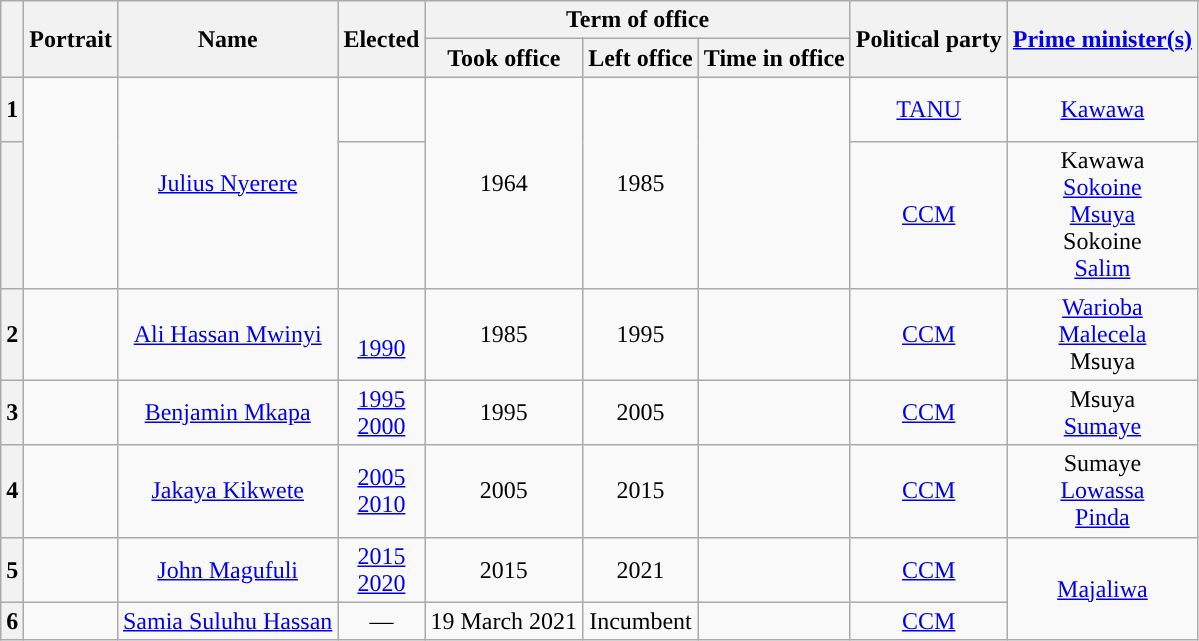<table class="wikitable" style="text-align:center">
<tr>
<th rowspan="2"></th>
<th rowspan="2">Portrait</th>
<th rowspan="2">Name<br></th>
<th rowspan="2">Elected</th>
<th colspan="3">Term of office</th>
<th rowspan="2">Political party</th>
<th rowspan="2"><a href='#'>Prime minister(s)</a></th>
</tr>
<tr>
<th>Took office</th>
<th>Left office</th>
<th>Time in office</th>
</tr>
<tr>
<th style="background:">1</th>
<td rowspan=2></td>
<td rowspan=2><a href='#'>Julius Nyerere</a><br></td>
<td><br><br></td>
<td rowspan=2> 1964</td>
<td rowspan=2> 1985</td>
<td rowspan=2></td>
<td><a href='#'>TANU</a><br></td>
<td><a href='#'>Kawawa</a></td>
</tr>
<tr>
<th style="background:"></th>
<td></td>
<td><a href='#'>CCM</a></td>
<td>Kawawa<br><a href='#'>Sokoine</a><br><a href='#'>Msuya</a><br>Sokoine<br><a href='#'>Salim</a></td>
</tr>
<tr>
<th style="background:">2</th>
<td></td>
<td><a href='#'>Ali Hassan Mwinyi</a><br></td>
<td><br><a href='#'>1990</a></td>
<td> 1985</td>
<td> 1995</td>
<td></td>
<td><a href='#'>CCM</a></td>
<td><a href='#'>Warioba</a><br><a href='#'>Malecela</a><br>Msuya</td>
</tr>
<tr>
<th style="background:">3</th>
<td></td>
<td><a href='#'>Benjamin Mkapa</a><br></td>
<td><a href='#'>1995</a><br><a href='#'>2000</a></td>
<td> 1995</td>
<td> 2005</td>
<td></td>
<td><a href='#'>CCM</a></td>
<td>Msuya<br><a href='#'>Sumaye</a></td>
</tr>
<tr>
<th style="background:">4</th>
<td></td>
<td><a href='#'>Jakaya Kikwete</a><br></td>
<td><a href='#'>2005</a><br><a href='#'>2010</a></td>
<td> 2005</td>
<td> 2015</td>
<td></td>
<td><a href='#'>CCM</a></td>
<td>Sumaye<br><a href='#'>Lowassa</a><br><a href='#'>Pinda</a></td>
</tr>
<tr>
<th style="background:">5</th>
<td></td>
<td><a href='#'>John Magufuli</a><br></td>
<td><a href='#'>2015</a><br><a href='#'>2020</a></td>
<td> 2015</td>
<td> 2021</td>
<td></td>
<td><a href='#'>CCM</a></td>
<td rowspan=2><a href='#'>Majaliwa</a></td>
</tr>
<tr>
<th style="background:">6</th>
<td></td>
<td><a href='#'>Samia Suluhu Hassan</a><br></td>
<td>—</td>
<td>19 March 2021</td>
<td>Incumbent</td>
<td></td>
<td><a href='#'>CCM</a></td>
</tr>
</table>
